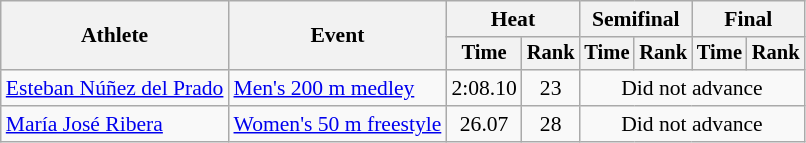<table class=wikitable style="font-size:90%">
<tr>
<th rowspan="2">Athlete</th>
<th rowspan="2">Event</th>
<th colspan="2">Heat</th>
<th colspan="2">Semifinal</th>
<th colspan="2">Final</th>
</tr>
<tr style="font-size:95%">
<th>Time</th>
<th>Rank</th>
<th>Time</th>
<th>Rank</th>
<th>Time</th>
<th>Rank</th>
</tr>
<tr align=center>
<td align=left><a href='#'>Esteban Núñez del Prado</a></td>
<td align=left><a href='#'>Men's 200 m medley</a></td>
<td>2:08.10</td>
<td>23</td>
<td colspan=4>Did not advance</td>
</tr>
<tr align=center>
<td align=left><a href='#'>María José Ribera</a></td>
<td align=left><a href='#'>Women's 50 m freestyle</a></td>
<td>26.07</td>
<td>28</td>
<td colspan=4>Did not advance</td>
</tr>
</table>
